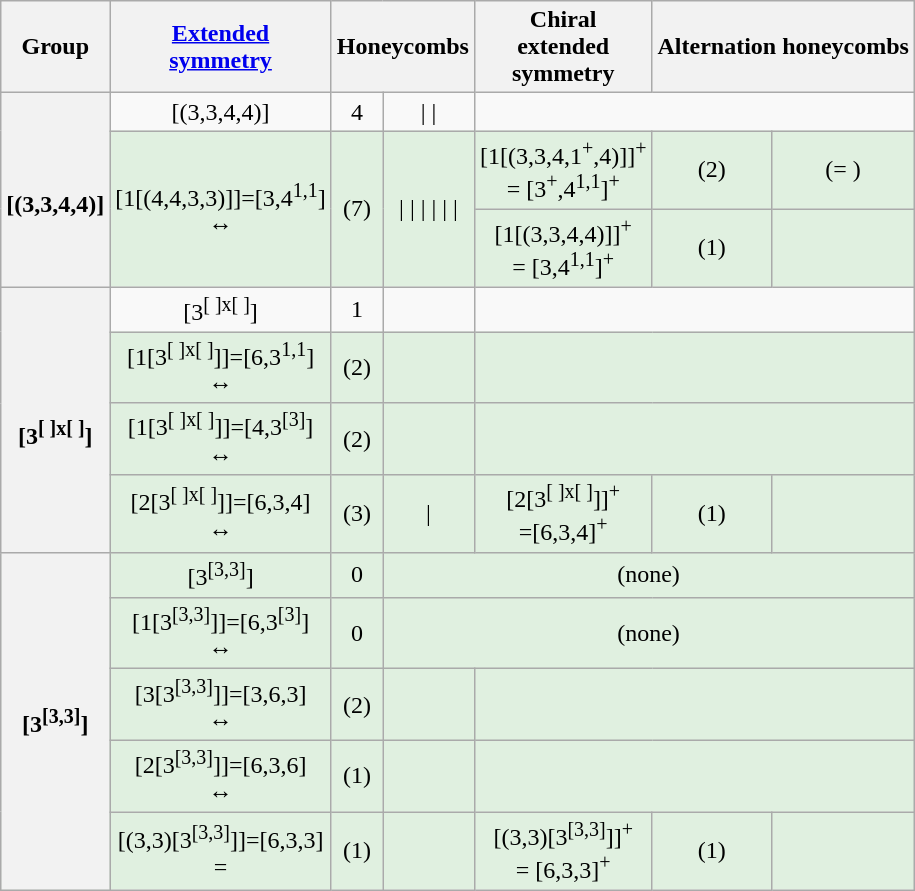<table class=wikitable>
<tr>
<th>Group</th>
<th><a href='#'>Extended<br>symmetry</a></th>
<th colspan=2>Honeycombs</th>
<th>Chiral<br>extended<br>symmetry</th>
<th colspan=2>Alternation honeycombs</th>
</tr>
<tr align=center>
<th rowspan=3><br>[(3,3,4,4)]<br></th>
<td>[(3,3,4,4)]</td>
<td>4</td>
<td> |  | </td>
<td colspan=3></td>
</tr>
<tr BGCOLOR="#e0f0e0" align=center>
<td rowspan=2>[1[(4,4,3,3)]]=[3,4<sup>1,1</sup>]<br> ↔ </td>
<td rowspan=2>(7)</td>
<td rowspan=2> |  |  |  |  |  | </td>
<td>[1[(3,3,4,1<sup>+</sup>,4)]]<sup>+</sup><br>= [3<sup>+</sup>,4<sup>1,1</sup>]<sup>+</sup></td>
<td>(2)</td>
<td> (= )<br></td>
</tr>
<tr BGCOLOR="#e0f0e0" align=center>
<td>[1[(3,3,4,4)]]<sup>+</sup><br>= [3,4<sup>1,1</sup>]<sup>+</sup></td>
<td>(1)</td>
<td></td>
</tr>
<tr align=center>
<th rowspan=4><br>[3<sup>[ ]x[ ]</sup>]<br></th>
<td>[3<sup>[ ]x[ ]</sup>]</td>
<td>1</td>
<td></td>
<td colspan=3></td>
</tr>
<tr BGCOLOR="#e0f0e0" align=center>
<td>[1[3<sup>[ ]x[ ]</sup>]]=[6,3<sup>1,1</sup>]<br> ↔ </td>
<td>(2)</td>
<td></td>
<td colspan=3></td>
</tr>
<tr BGCOLOR="#e0f0e0" align=center>
<td>[1[3<sup>[ ]x[ ]</sup>]]=[4,3<sup>[3]</sup>]<br> ↔ </td>
<td>(2)</td>
<td></td>
<td colspan=3></td>
</tr>
<tr BGCOLOR="#e0f0e0" align=center>
<td>[2[3<sup>[ ]x[ ]</sup>]]=[6,3,4]<br> ↔ </td>
<td>(3)</td>
<td> | </td>
<td>[2[3<sup>[ ]x[ ]</sup>]]<sup>+</sup><br>=[6,3,4]<sup>+</sup></td>
<td>(1)</td>
<td></td>
</tr>
<tr BGCOLOR="#e0f0e0" align=center>
<th rowspan=5><br>[3<sup>[3,3]</sup>]<br><br></th>
<td>[3<sup>[3,3]</sup>]</td>
<td>0</td>
<td colspan=4>(none)</td>
</tr>
<tr BGCOLOR="#e0f0e0" align=center>
<td>[1[3<sup>[3,3]</sup>]]=[6,3<sup>[3]</sup>]<br> ↔ </td>
<td>0</td>
<td colspan=4>(none)</td>
</tr>
<tr BGCOLOR="#e0f0e0" align=center>
<td>[3[3<sup>[3,3]</sup>]]=[3,6,3]<br> ↔ </td>
<td>(2)</td>
<td></td>
<td colspan=3></td>
</tr>
<tr BGCOLOR="#e0f0e0" align=center>
<td>[2[3<sup>[3,3]</sup>]]=[6,3,6]<br> ↔ </td>
<td>(1)</td>
<td></td>
<td colspan=3></td>
</tr>
<tr BGCOLOR="#e0f0e0" align=center>
<td>[(3,3)[3<sup>[3,3]</sup>]]=[6,3,3]<br> = </td>
<td>(1)</td>
<td></td>
<td>[(3,3)[3<sup>[3,3]</sup>]]<sup>+</sup><br>= [6,3,3]<sup>+</sup></td>
<td>(1)</td>
<td></td>
</tr>
</table>
